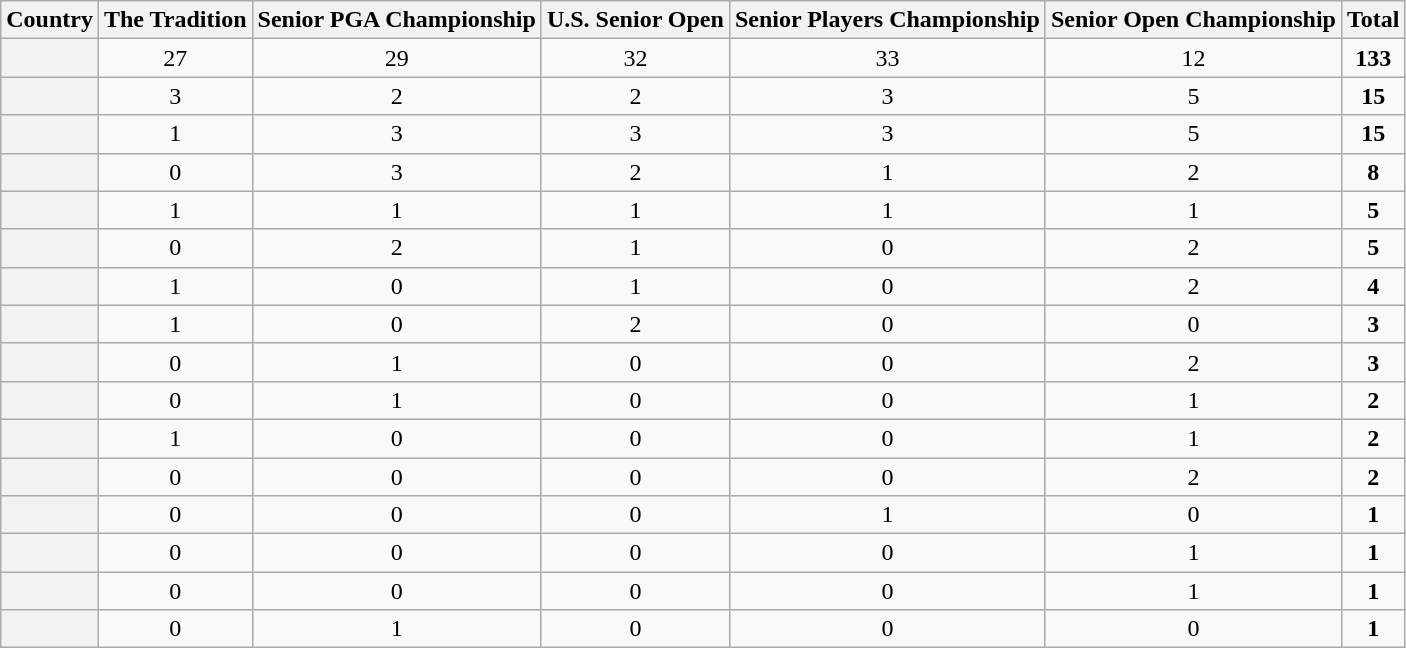<table class="sortable plainrowheaders wikitable">
<tr>
<th scope=col>Country</th>
<th scope=col>The Tradition</th>
<th scope=col>Senior PGA Championship</th>
<th scope=col>U.S. Senior Open</th>
<th scope=col>Senior Players Championship</th>
<th scope=col>Senior Open Championship</th>
<th scope=col>Total</th>
</tr>
<tr>
<th scope=row></th>
<td align=center>27</td>
<td align=center>29</td>
<td align=center>32</td>
<td align=center>33</td>
<td align=center>12</td>
<td align=center><strong>133</strong></td>
</tr>
<tr>
<th scope=row></th>
<td align=center>3</td>
<td align=center>2</td>
<td align=center>2</td>
<td align=center>3</td>
<td align=center>5</td>
<td align=center><strong>15</strong></td>
</tr>
<tr>
<th scope=row></th>
<td align=center>1</td>
<td align=center>3</td>
<td align=center>3</td>
<td align=center>3</td>
<td align=center>5</td>
<td align=center><strong>15</strong></td>
</tr>
<tr>
<th scope=row></th>
<td align=center>0</td>
<td align=center>3</td>
<td align=center>2</td>
<td align=center>1</td>
<td align=center>2</td>
<td align=center><strong>8</strong></td>
</tr>
<tr>
<th scope=row></th>
<td align=center>1</td>
<td align=center>1</td>
<td align=center>1</td>
<td align=center>1</td>
<td align=center>1</td>
<td align=center><strong>5</strong></td>
</tr>
<tr>
<th scope=row></th>
<td align=center>0</td>
<td align=center>2</td>
<td align=center>1</td>
<td align=center>0</td>
<td align=center>2</td>
<td align=center><strong>5</strong></td>
</tr>
<tr>
<th scope=row></th>
<td align=center>1</td>
<td align=center>0</td>
<td align=center>1</td>
<td align=center>0</td>
<td align=center>2</td>
<td align=center><strong>4</strong></td>
</tr>
<tr>
<th scope=row></th>
<td align=center>1</td>
<td align=center>0</td>
<td align=center>2</td>
<td align=center>0</td>
<td align=center>0</td>
<td align=center><strong>3</strong></td>
</tr>
<tr>
<th scope=row></th>
<td align=center>0</td>
<td align=center>1</td>
<td align=center>0</td>
<td align=center>0</td>
<td align=center>2</td>
<td align=center><strong>3</strong></td>
</tr>
<tr>
<th scope=row></th>
<td align=center>0</td>
<td align=center>1</td>
<td align=center>0</td>
<td align=center>0</td>
<td align=center>1</td>
<td align=center><strong>2</strong></td>
</tr>
<tr>
<th scope=row></th>
<td align=center>1</td>
<td align=center>0</td>
<td align=center>0</td>
<td align=center>0</td>
<td align=center>1</td>
<td align=center><strong>2</strong></td>
</tr>
<tr>
<th scope=row></th>
<td align=center>0</td>
<td align=center>0</td>
<td align=center>0</td>
<td align=center>0</td>
<td align=center>2</td>
<td align=center><strong>2</strong></td>
</tr>
<tr>
<th scope=row></th>
<td align=center>0</td>
<td align=center>0</td>
<td align=center>0</td>
<td align=center>1</td>
<td align=center>0</td>
<td align=center><strong>1</strong></td>
</tr>
<tr>
<th scope=row></th>
<td align=center>0</td>
<td align=center>0</td>
<td align=center>0</td>
<td align=center>0</td>
<td align=center>1</td>
<td align=center><strong>1</strong></td>
</tr>
<tr>
<th scope=row></th>
<td align=center>0</td>
<td align=center>0</td>
<td align=center>0</td>
<td align=center>0</td>
<td align=center>1</td>
<td align=center><strong>1</strong></td>
</tr>
<tr>
<th scope=row></th>
<td align=center>0</td>
<td align=center>1</td>
<td align=center>0</td>
<td align=center>0</td>
<td align=center>0</td>
<td align=center><strong>1</strong></td>
</tr>
</table>
